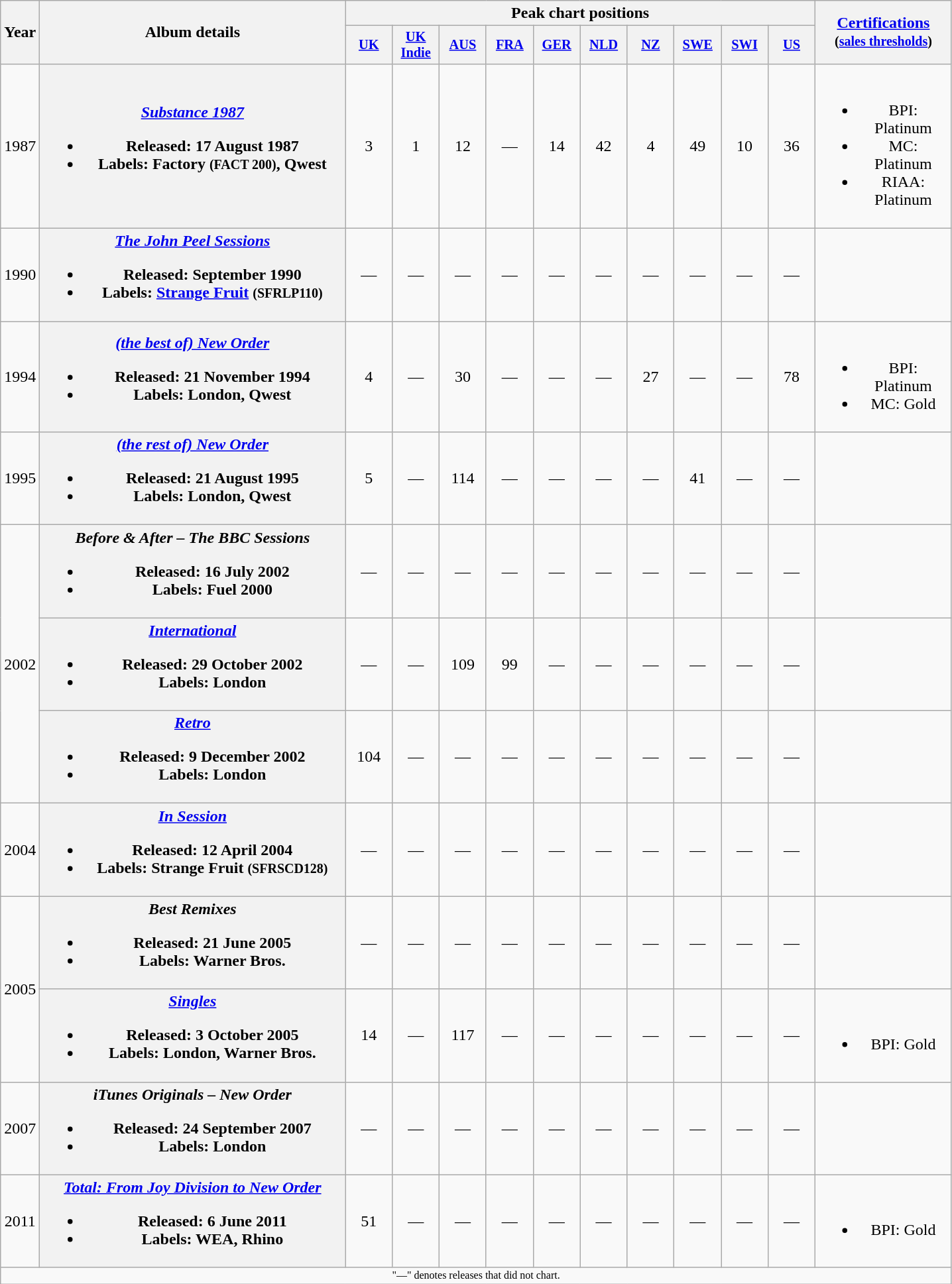<table class="wikitable plainrowheaders" style=text-align:center;>
<tr>
<th scope="col" rowspan="2">Year</th>
<th scope="col" rowspan="2" width="300">Album details</th>
<th scope="col" colspan="10">Peak chart positions</th>
<th scope="col" width="130" rowspan="2"><a href='#'>Certifications</a><br><small>(<a href='#'>sales thresholds</a>)</small></th>
</tr>
<tr>
<th style="width:3em;font-size:85%;"><a href='#'>UK</a><br></th>
<th style="width:3em;font-size:85%;"><a href='#'>UK Indie</a><br></th>
<th style="width:3em;font-size:85%;"><a href='#'>AUS</a><br></th>
<th style="width:3em;font-size:85%;"><a href='#'>FRA</a><br></th>
<th style="width:3em;font-size:85%;"><a href='#'>GER</a><br></th>
<th style="width:3em;font-size:85%;"><a href='#'>NLD</a><br></th>
<th style="width:3em;font-size:85%;"><a href='#'>NZ</a><br></th>
<th style="width:3em;font-size:85%;"><a href='#'>SWE</a><br></th>
<th style="width:3em;font-size:85%;"><a href='#'>SWI</a><br></th>
<th style="width:3em;font-size:85%;"><a href='#'>US</a><br></th>
</tr>
<tr>
<td>1987</td>
<th scope="row"><strong><em><a href='#'>Substance 1987</a></em></strong><br><ul><li>Released: 17 August 1987</li><li>Labels: Factory <small>(FACT 200)</small>, Qwest</li></ul></th>
<td>3</td>
<td>1</td>
<td>12</td>
<td>—</td>
<td>14</td>
<td>42</td>
<td>4</td>
<td>49</td>
<td>10</td>
<td>36</td>
<td><br><ul><li>BPI: Platinum</li><li>MC: Platinum</li><li>RIAA: Platinum</li></ul></td>
</tr>
<tr>
<td>1990</td>
<th scope="row"><strong><em><a href='#'>The John Peel Sessions</a></em></strong><br><ul><li>Released: September 1990</li><li>Labels: <a href='#'>Strange Fruit</a> <small>(SFRLP110)</small></li></ul></th>
<td>—</td>
<td>—</td>
<td>—</td>
<td>—</td>
<td>—</td>
<td>—</td>
<td>—</td>
<td>—</td>
<td>—</td>
<td>—</td>
<td></td>
</tr>
<tr>
<td>1994</td>
<th scope="row"><strong><em><a href='#'>(the best of) New Order</a></em></strong><br><ul><li>Released: 21 November 1994</li><li>Labels: London, Qwest</li></ul></th>
<td>4</td>
<td>—</td>
<td>30</td>
<td>—</td>
<td>—</td>
<td>—</td>
<td>27</td>
<td>—</td>
<td>—</td>
<td>78</td>
<td><br><ul><li>BPI: Platinum</li><li>MC: Gold</li></ul></td>
</tr>
<tr>
<td>1995</td>
<th scope="row"><strong><em><a href='#'>(the rest of) New Order</a></em></strong><br><ul><li>Released: 21 August 1995</li><li>Labels: London, Qwest</li></ul></th>
<td>5</td>
<td>—</td>
<td>114</td>
<td>—</td>
<td>—</td>
<td>—</td>
<td>—</td>
<td>41</td>
<td>—</td>
<td>—</td>
<td></td>
</tr>
<tr>
<td rowspan="3">2002</td>
<th scope="row"><strong><em>Before & After – The BBC Sessions</em></strong><br><ul><li>Released: 16 July 2002</li><li>Labels: Fuel 2000</li></ul></th>
<td>—</td>
<td>—</td>
<td>—</td>
<td>—</td>
<td>—</td>
<td>—</td>
<td>—</td>
<td>—</td>
<td>—</td>
<td>—</td>
<td></td>
</tr>
<tr>
<th scope="row"><strong><em><a href='#'>International</a></em></strong><br><ul><li>Released: 29 October 2002</li><li>Labels: London</li></ul></th>
<td>—</td>
<td>—</td>
<td>109</td>
<td>99</td>
<td>—</td>
<td>—</td>
<td>—</td>
<td>—</td>
<td>—</td>
<td>—</td>
<td></td>
</tr>
<tr>
<th scope="row"><strong><em><a href='#'>Retro</a></em></strong><br><ul><li>Released: 9 December 2002</li><li>Labels: London</li></ul></th>
<td>104</td>
<td>—</td>
<td>—</td>
<td>—</td>
<td>—</td>
<td>—</td>
<td>—</td>
<td>—</td>
<td>—</td>
<td>—</td>
<td></td>
</tr>
<tr>
<td>2004</td>
<th scope="row"><strong><em><a href='#'>In Session</a></em></strong><br><ul><li>Released: 12 April 2004</li><li>Labels: Strange Fruit <small>(SFRSCD128)</small></li></ul></th>
<td>—</td>
<td>—</td>
<td>—</td>
<td>—</td>
<td>—</td>
<td>—</td>
<td>—</td>
<td>—</td>
<td>—</td>
<td>—</td>
<td></td>
</tr>
<tr>
<td rowspan="2">2005</td>
<th scope="row"><strong><em>Best Remixes</em></strong><br><ul><li>Released: 21 June 2005</li><li>Labels: Warner Bros.</li></ul></th>
<td>—</td>
<td>—</td>
<td>—</td>
<td>—</td>
<td>—</td>
<td>—</td>
<td>—</td>
<td>—</td>
<td>—</td>
<td>—</td>
<td></td>
</tr>
<tr>
<th scope="row"><strong><em><a href='#'>Singles</a></em></strong><br><ul><li>Released: 3 October 2005</li><li>Labels: London, Warner Bros.</li></ul></th>
<td>14</td>
<td>—</td>
<td>117</td>
<td>—</td>
<td>—</td>
<td>—</td>
<td>—</td>
<td>—</td>
<td>—</td>
<td>—</td>
<td><br><ul><li>BPI: Gold</li></ul></td>
</tr>
<tr>
<td>2007</td>
<th scope="row"><strong><em>iTunes Originals – New Order</em></strong><br><ul><li>Released: 24 September 2007</li><li>Labels: London</li></ul></th>
<td>—</td>
<td>—</td>
<td>—</td>
<td>—</td>
<td>—</td>
<td>—</td>
<td>—</td>
<td>—</td>
<td>—</td>
<td>—</td>
<td></td>
</tr>
<tr>
<td>2011</td>
<th scope="row"><strong><em><a href='#'>Total: From Joy Division to New Order</a></em></strong><br><ul><li>Released: 6 June 2011</li><li>Labels: WEA, Rhino</li></ul></th>
<td>51</td>
<td>—</td>
<td>—</td>
<td>—</td>
<td>—</td>
<td>—</td>
<td>—</td>
<td>—</td>
<td>—</td>
<td>—</td>
<td><br><ul><li>BPI: Gold</li></ul></td>
</tr>
<tr>
<td align="center" colspan="14" style="font-size: 8pt">"—" denotes releases that did not chart.</td>
</tr>
</table>
